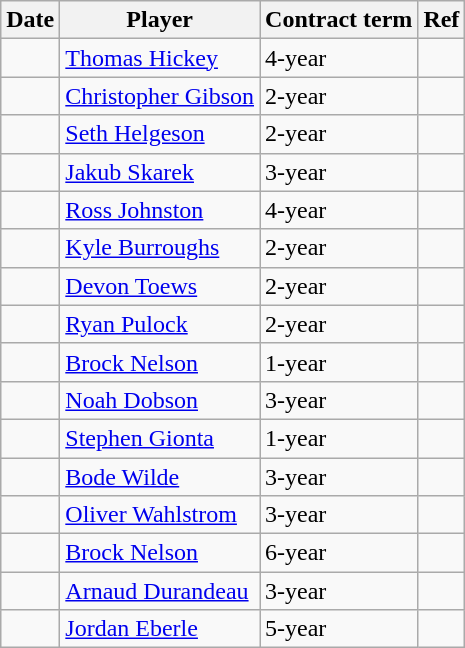<table class="wikitable">
<tr>
<th>Date</th>
<th>Player</th>
<th>Contract term</th>
<th>Ref</th>
</tr>
<tr>
<td></td>
<td><a href='#'>Thomas Hickey</a></td>
<td>4-year</td>
<td></td>
</tr>
<tr>
<td></td>
<td><a href='#'>Christopher Gibson</a></td>
<td>2-year</td>
<td></td>
</tr>
<tr>
<td></td>
<td><a href='#'>Seth Helgeson</a></td>
<td>2-year</td>
<td></td>
</tr>
<tr>
<td></td>
<td><a href='#'>Jakub Skarek</a></td>
<td>3-year</td>
<td></td>
</tr>
<tr>
<td></td>
<td><a href='#'>Ross Johnston</a></td>
<td>4-year</td>
<td></td>
</tr>
<tr>
<td></td>
<td><a href='#'>Kyle Burroughs</a></td>
<td>2-year</td>
<td></td>
</tr>
<tr>
<td></td>
<td><a href='#'>Devon Toews</a></td>
<td>2-year</td>
<td></td>
</tr>
<tr>
<td></td>
<td><a href='#'>Ryan Pulock</a></td>
<td>2-year</td>
<td></td>
</tr>
<tr>
<td></td>
<td><a href='#'>Brock Nelson</a></td>
<td>1-year</td>
<td></td>
</tr>
<tr>
<td></td>
<td><a href='#'>Noah Dobson</a></td>
<td>3-year</td>
<td></td>
</tr>
<tr>
<td></td>
<td><a href='#'>Stephen Gionta</a></td>
<td>1-year</td>
<td></td>
</tr>
<tr>
<td></td>
<td><a href='#'>Bode Wilde</a></td>
<td>3-year</td>
<td></td>
</tr>
<tr>
<td></td>
<td><a href='#'>Oliver Wahlstrom</a></td>
<td>3-year</td>
<td></td>
</tr>
<tr>
<td></td>
<td><a href='#'>Brock Nelson</a></td>
<td>6-year</td>
<td></td>
</tr>
<tr>
<td></td>
<td><a href='#'>Arnaud Durandeau</a></td>
<td>3-year</td>
<td></td>
</tr>
<tr>
<td></td>
<td><a href='#'>Jordan Eberle</a></td>
<td>5-year</td>
<td></td>
</tr>
</table>
